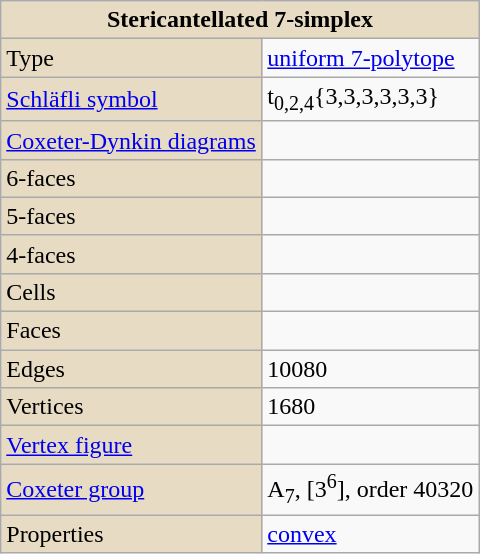<table class="wikitable" align="right" style="margin-left:10px" width="320">
<tr>
<th style="background:#e7dcc3;" colspan="2">Stericantellated 7-simplex</th>
</tr>
<tr>
<td style="background:#e7dcc3;">Type</td>
<td><a href='#'>uniform 7-polytope</a></td>
</tr>
<tr>
<td style="background:#e7dcc3;"><a href='#'>Schläfli symbol</a></td>
<td>t<sub>0,2,4</sub>{3,3,3,3,3,3}</td>
</tr>
<tr>
<td style="background:#e7dcc3;"><a href='#'>Coxeter-Dynkin diagrams</a></td>
<td></td>
</tr>
<tr>
<td style="background:#e7dcc3;">6-faces</td>
<td></td>
</tr>
<tr>
<td style="background:#e7dcc3;">5-faces</td>
<td></td>
</tr>
<tr>
<td style="background:#e7dcc3;">4-faces</td>
<td></td>
</tr>
<tr>
<td style="background:#e7dcc3;">Cells</td>
<td></td>
</tr>
<tr>
<td style="background:#e7dcc3;">Faces</td>
<td></td>
</tr>
<tr>
<td style="background:#e7dcc3;">Edges</td>
<td>10080</td>
</tr>
<tr>
<td style="background:#e7dcc3;">Vertices</td>
<td>1680</td>
</tr>
<tr>
<td style="background:#e7dcc3;"><a href='#'>Vertex figure</a></td>
<td></td>
</tr>
<tr>
<td style="background:#e7dcc3;"><a href='#'>Coxeter group</a></td>
<td>A<sub>7</sub>, [3<sup>6</sup>], order 40320</td>
</tr>
<tr>
<td style="background:#e7dcc3;">Properties</td>
<td><a href='#'>convex</a></td>
</tr>
</table>
